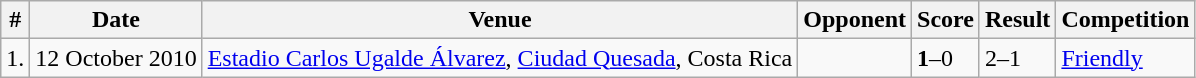<table class="wikitable">
<tr>
<th>#</th>
<th>Date</th>
<th>Venue</th>
<th>Opponent</th>
<th>Score</th>
<th>Result</th>
<th>Competition</th>
</tr>
<tr>
<td>1.</td>
<td>12 October 2010</td>
<td><a href='#'>Estadio Carlos Ugalde Álvarez</a>, <a href='#'>Ciudad Quesada</a>, Costa Rica</td>
<td></td>
<td><strong>1</strong>–0</td>
<td>2–1</td>
<td><a href='#'>Friendly</a></td>
</tr>
</table>
